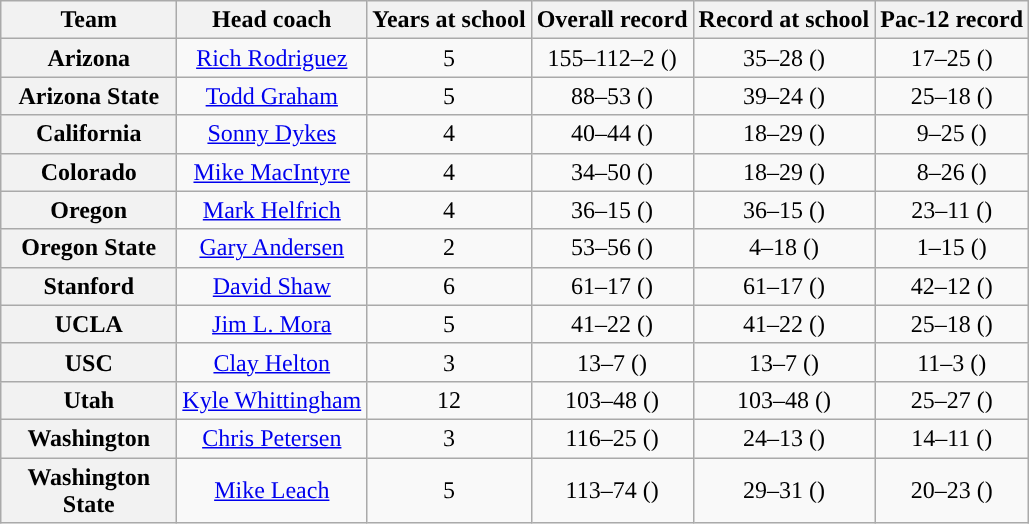<table class="wikitable sortable" style="text-align: center;">
<tr>
<th style="width:110px;">Team</th>
<th>Head coach</th>
<th>Years at school</th>
<th>Overall record</th>
<th>Record at school</th>
<th>Pac-12 record</th>
</tr>
<tr>
<th>Arizona</th>
<td><a href='#'>Rich Rodriguez</a></td>
<td>5</td>
<td>155–112–2 ()</td>
<td>35–28 ()</td>
<td>17–25 ()</td>
</tr>
<tr>
<th>Arizona State</th>
<td><a href='#'>Todd Graham</a></td>
<td>5</td>
<td>88–53 ()</td>
<td>39–24 ()</td>
<td>25–18 ()</td>
</tr>
<tr>
<th>California</th>
<td><a href='#'>Sonny Dykes</a></td>
<td>4</td>
<td>40–44 ()</td>
<td>18–29 ()</td>
<td>9–25 ()</td>
</tr>
<tr>
<th>Colorado</th>
<td><a href='#'>Mike MacIntyre</a></td>
<td>4</td>
<td>34–50 ()</td>
<td>18–29 ()</td>
<td>8–26 ()</td>
</tr>
<tr>
<th>Oregon</th>
<td><a href='#'>Mark Helfrich</a></td>
<td>4</td>
<td>36–15 ()</td>
<td>36–15 ()</td>
<td>23–11  ()</td>
</tr>
<tr>
<th>Oregon State</th>
<td><a href='#'>Gary Andersen</a></td>
<td>2</td>
<td>53–56 ()</td>
<td>4–18 ()</td>
<td>1–15 ()</td>
</tr>
<tr>
<th>Stanford</th>
<td><a href='#'>David Shaw</a></td>
<td>6</td>
<td>61–17 ()</td>
<td>61–17 ()</td>
<td>42–12 ()</td>
</tr>
<tr>
<th>UCLA</th>
<td><a href='#'>Jim L. Mora</a></td>
<td>5</td>
<td>41–22 ()</td>
<td>41–22 ()</td>
<td>25–18 ()</td>
</tr>
<tr>
<th>USC</th>
<td><a href='#'>Clay Helton</a></td>
<td>3</td>
<td>13–7 ()</td>
<td>13–7 ()</td>
<td>11–3 ()</td>
</tr>
<tr>
<th>Utah</th>
<td><a href='#'>Kyle Whittingham</a></td>
<td>12</td>
<td>103–48 ()</td>
<td>103–48 ()</td>
<td>25–27 ()</td>
</tr>
<tr>
<th>Washington</th>
<td><a href='#'>Chris Petersen</a></td>
<td>3</td>
<td>116–25 ()</td>
<td>24–13 ()</td>
<td>14–11 ()</td>
</tr>
<tr>
<th>Washington State</th>
<td><a href='#'>Mike Leach</a></td>
<td>5</td>
<td>113–74 ()</td>
<td>29–31 ()</td>
<td>20–23 ()</td>
</tr>
</table>
